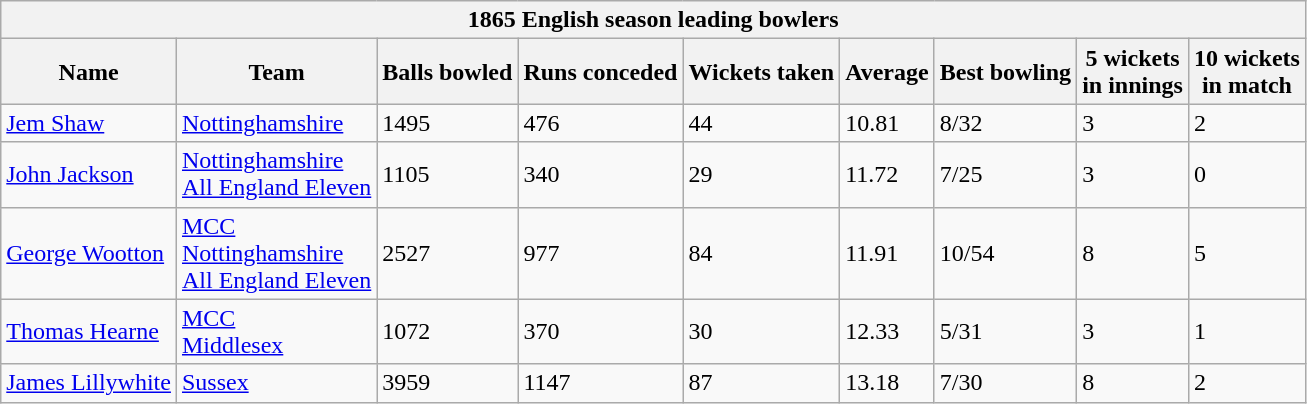<table class="wikitable">
<tr>
<th bgcolor="#efefef" colspan="9">1865 English season leading bowlers</th>
</tr>
<tr bgcolor="#efefef">
<th>Name</th>
<th>Team</th>
<th>Balls bowled</th>
<th>Runs conceded</th>
<th>Wickets taken</th>
<th>Average</th>
<th>Best bowling</th>
<th>5 wickets<br>in innings</th>
<th>10 wickets<br>in match</th>
</tr>
<tr>
<td><a href='#'>Jem Shaw</a></td>
<td><a href='#'>Nottinghamshire</a></td>
<td>1495</td>
<td>476</td>
<td>44</td>
<td>10.81</td>
<td>8/32</td>
<td>3</td>
<td>2</td>
</tr>
<tr>
<td><a href='#'>John Jackson</a></td>
<td><a href='#'>Nottinghamshire</a><br><a href='#'>All England Eleven</a></td>
<td>1105</td>
<td>340</td>
<td>29</td>
<td>11.72</td>
<td>7/25</td>
<td>3</td>
<td>0</td>
</tr>
<tr>
<td><a href='#'>George Wootton</a></td>
<td><a href='#'>MCC</a><br><a href='#'>Nottinghamshire</a><br><a href='#'>All England Eleven</a></td>
<td>2527</td>
<td>977</td>
<td>84</td>
<td>11.91</td>
<td>10/54</td>
<td>8</td>
<td>5</td>
</tr>
<tr>
<td><a href='#'>Thomas Hearne</a></td>
<td><a href='#'>MCC</a><br><a href='#'>Middlesex</a></td>
<td>1072</td>
<td>370</td>
<td>30</td>
<td>12.33</td>
<td>5/31</td>
<td>3</td>
<td>1</td>
</tr>
<tr>
<td><a href='#'>James Lillywhite</a></td>
<td><a href='#'>Sussex</a></td>
<td>3959</td>
<td>1147</td>
<td>87</td>
<td>13.18</td>
<td>7/30</td>
<td>8</td>
<td>2</td>
</tr>
</table>
